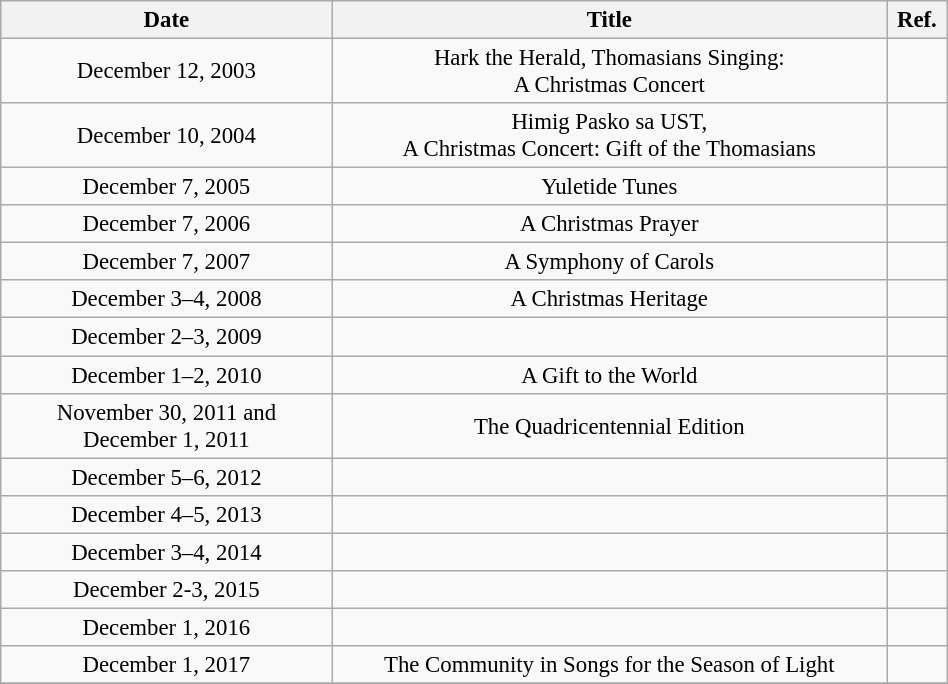<table class="wikitable" width="50%" style="font-size: 95%">
<tr>
<th width='35%'>Date</th>
<th !width='60%'>Title</th>
<th !width='5%'>Ref.</th>
</tr>
<tr>
<td align="center">December 12, 2003</td>
<td align="center">Hark the Herald, Thomasians Singing:<br> A Christmas Concert</td>
<td align="center"></td>
</tr>
<tr>
<td align="center">December 10, 2004</td>
<td align="center">Himig Pasko sa UST, <br> A Christmas Concert: Gift of the Thomasians</td>
<td align="center"></td>
</tr>
<tr>
<td align="center">December 7, 2005</td>
<td align="center">Yuletide Tunes</td>
<td align="center"></td>
</tr>
<tr>
<td align="center">December 7, 2006</td>
<td align="center">A Christmas Prayer</td>
<td align="center"></td>
</tr>
<tr>
<td align="center">December 7, 2007</td>
<td align="center">A Symphony of Carols</td>
<td align="center"></td>
</tr>
<tr>
<td align="center">December 3–4, 2008</td>
<td align="center">A Christmas Heritage</td>
<td align="center"></td>
</tr>
<tr>
<td align="center">December 2–3, 2009</td>
<td align="center"></td>
<td align="center"></td>
</tr>
<tr>
<td align="center">December 1–2, 2010</td>
<td align="center">A Gift to the World</td>
<td align="center"></td>
</tr>
<tr>
<td align="center">November 30, 2011 and <br> December 1, 2011</td>
<td align="center">The Quadricentennial Edition</td>
<td align="center"></td>
</tr>
<tr>
<td align="center">December 5–6, 2012</td>
<td align="center"></td>
<td align="center"></td>
</tr>
<tr>
<td align="center">December 4–5, 2013</td>
<td align="center"></td>
<td align="center"></td>
</tr>
<tr>
<td align="center">December 3–4, 2014</td>
<td align="center"></td>
<td align="center"></td>
</tr>
<tr>
<td align="center">December 2-3, 2015</td>
<td align="center"></td>
<td align="center"></td>
</tr>
<tr>
<td align="center">December 1, 2016</td>
<td align="center"></td>
<td align="center"></td>
</tr>
<tr>
<td align="center">December 1, 2017</td>
<td align="center">The Community in Songs for the Season of Light</td>
<td align="center"></td>
</tr>
<tr>
</tr>
</table>
